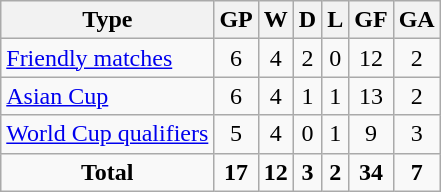<table class="wikitable" style="text-align:center">
<tr>
<th>Type</th>
<th>GP</th>
<th>W</th>
<th>D</th>
<th>L</th>
<th>GF</th>
<th>GA</th>
</tr>
<tr>
<td align=left><a href='#'>Friendly matches</a></td>
<td>6</td>
<td>4</td>
<td>2</td>
<td>0</td>
<td>12</td>
<td>2</td>
</tr>
<tr>
<td align=left><a href='#'>Asian Cup</a></td>
<td>6</td>
<td>4</td>
<td>1</td>
<td>1</td>
<td>13</td>
<td>2</td>
</tr>
<tr>
<td align=left><a href='#'>World Cup qualifiers</a></td>
<td>5</td>
<td>4</td>
<td>0</td>
<td>1</td>
<td>9</td>
<td>3</td>
</tr>
<tr>
<td><strong>Total</strong></td>
<td><strong>17</strong></td>
<td><strong>12</strong></td>
<td><strong>3</strong></td>
<td><strong>2</strong></td>
<td><strong>34</strong></td>
<td><strong>7</strong></td>
</tr>
</table>
